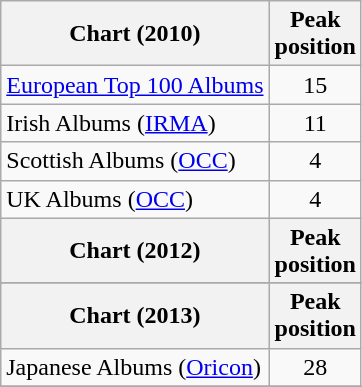<table class="wikitable sortable">
<tr>
<th>Chart (2010)</th>
<th>Peak<br>position</th>
</tr>
<tr>
<td><a href='#'>European Top 100 Albums</a></td>
<td style="text-align:center;">15</td>
</tr>
<tr>
<td>Irish Albums (<a href='#'>IRMA</a>)</td>
<td style="text-align:center;">11</td>
</tr>
<tr>
<td>Scottish Albums (<a href='#'>OCC</a>)</td>
<td style="text-align:center;">4</td>
</tr>
<tr>
<td>UK Albums (<a href='#'>OCC</a>)</td>
<td style="text-align:center;">4</td>
</tr>
<tr>
<th>Chart (2012)</th>
<th>Peak<br>position</th>
</tr>
<tr>
</tr>
<tr>
</tr>
<tr>
</tr>
<tr>
<th>Chart (2013)</th>
<th>Peak<br>position</th>
</tr>
<tr>
<td>Japanese Albums (<a href='#'>Oricon</a>)</td>
<td style="text-align:center;">28</td>
</tr>
<tr>
</tr>
</table>
